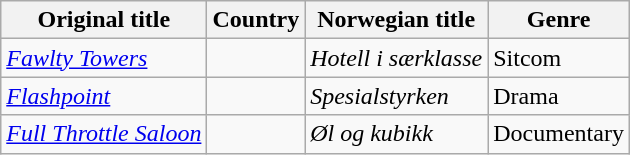<table class="wikitable">
<tr>
<th>Original title</th>
<th>Country</th>
<th>Norwegian title</th>
<th>Genre</th>
</tr>
<tr>
<td><em><a href='#'>Fawlty Towers</a></em></td>
<td></td>
<td><em>Hotell i særklasse</em></td>
<td>Sitcom</td>
</tr>
<tr>
<td><em><a href='#'>Flashpoint</a></em></td>
<td></td>
<td><em>Spesialstyrken</em></td>
<td>Drama</td>
</tr>
<tr>
<td><em><a href='#'>Full Throttle Saloon</a></em></td>
<td></td>
<td><em>Øl og kubikk</em></td>
<td>Documentary</td>
</tr>
</table>
